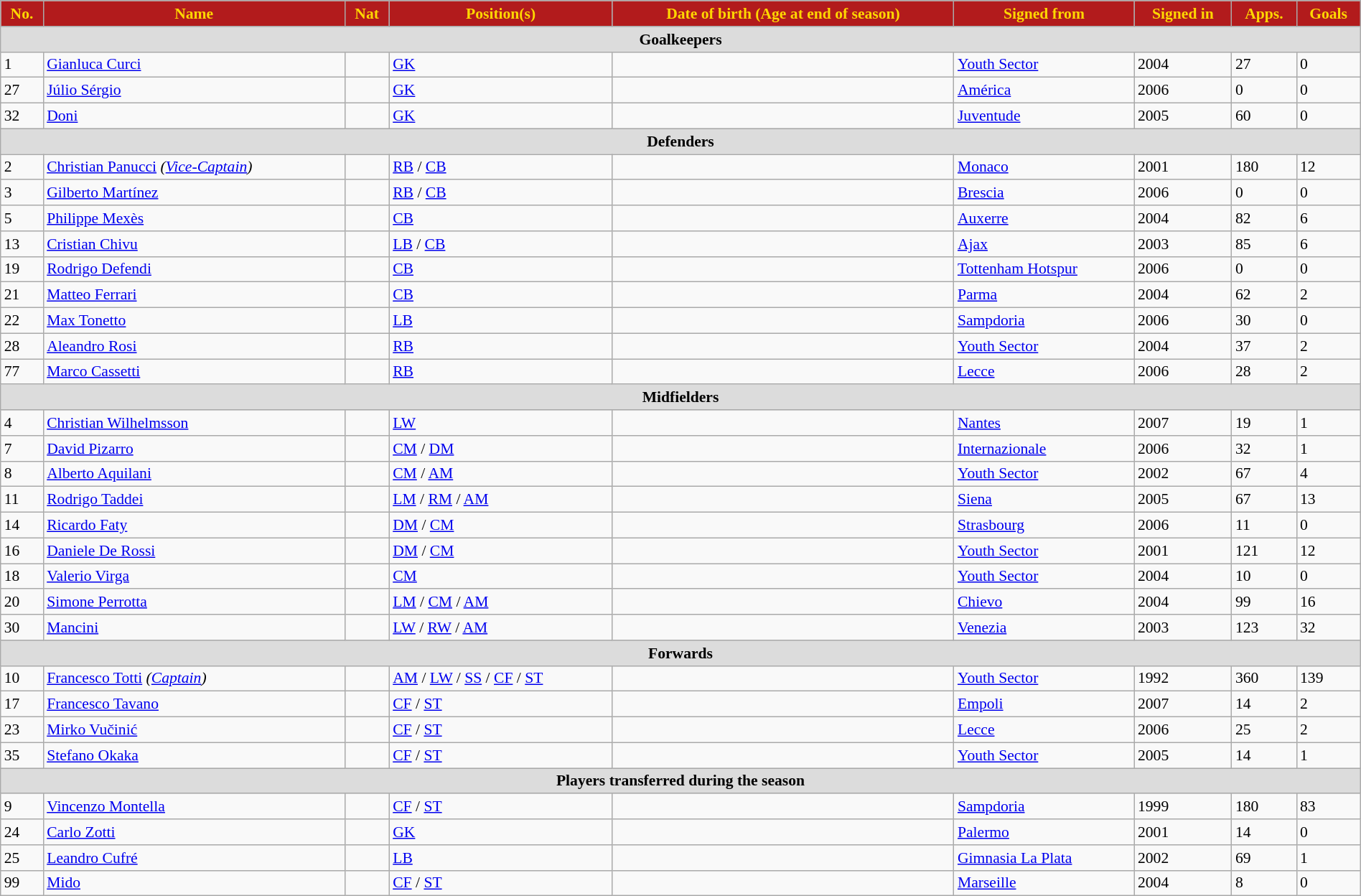<table class="wikitable" style="text-align:left; font-size:90%; width:100%">
<tr>
<th style="background:#B21B1C; color:#FFD700; text-align:center;">No.</th>
<th style="background:#B21B1C; color:#FFD700; text-align:center;">Name</th>
<th style="background:#B21B1C; color:#FFD700; text-align:center;">Nat</th>
<th style="background:#B21B1C; color:#FFD700; text-align:center;">Position(s)</th>
<th style="background:#B21B1C; color:#FFD700; text-align:center;">Date of birth (Age at end of season)</th>
<th style="background:#B21B1C; color:#FFD700; text-align:center;">Signed from</th>
<th style="background:#B21B1C; color:#FFD700; text-align:center;">Signed in</th>
<th style="background:#B21B1C; color:#FFD700; text-align:center;">Apps.</th>
<th style="background:#B21B1C; color:#FFD700; text-align:center;">Goals</th>
</tr>
<tr>
<th colspan=10 style="background:#DCDCDC; text-align:center;">Goalkeepers</th>
</tr>
<tr>
<td>1</td>
<td><a href='#'>Gianluca Curci</a></td>
<td></td>
<td><a href='#'>GK</a></td>
<td></td>
<td> <a href='#'>Youth Sector</a></td>
<td>2004</td>
<td>27</td>
<td>0</td>
</tr>
<tr>
<td>27</td>
<td><a href='#'>Júlio Sérgio</a></td>
<td></td>
<td><a href='#'>GK</a></td>
<td></td>
<td> <a href='#'>América</a></td>
<td>2006</td>
<td>0</td>
<td>0</td>
</tr>
<tr>
<td>32</td>
<td><a href='#'>Doni</a></td>
<td></td>
<td><a href='#'>GK</a></td>
<td></td>
<td> <a href='#'>Juventude</a></td>
<td>2005</td>
<td>60</td>
<td>0</td>
</tr>
<tr>
<th colspan=10 style="background:#DCDCDC; text-align:center;">Defenders</th>
</tr>
<tr>
<td>2</td>
<td><a href='#'>Christian Panucci</a> <em>(<a href='#'>Vice-Captain</a>)</em></td>
<td></td>
<td><a href='#'>RB</a> / <a href='#'>CB</a></td>
<td></td>
<td> <a href='#'>Monaco</a></td>
<td>2001</td>
<td>180</td>
<td>12</td>
</tr>
<tr>
<td>3</td>
<td><a href='#'>Gilberto Martínez</a></td>
<td></td>
<td><a href='#'>RB</a> / <a href='#'>CB</a></td>
<td></td>
<td> <a href='#'>Brescia</a></td>
<td>2006</td>
<td>0</td>
<td>0</td>
</tr>
<tr>
<td>5</td>
<td><a href='#'>Philippe Mexès</a></td>
<td></td>
<td><a href='#'>CB</a></td>
<td></td>
<td> <a href='#'>Auxerre</a></td>
<td>2004</td>
<td>82</td>
<td>6</td>
</tr>
<tr>
<td>13</td>
<td><a href='#'>Cristian Chivu</a></td>
<td></td>
<td><a href='#'>LB</a> / <a href='#'>CB</a></td>
<td></td>
<td> <a href='#'>Ajax</a></td>
<td>2003</td>
<td>85</td>
<td>6</td>
</tr>
<tr>
<td>19</td>
<td><a href='#'>Rodrigo Defendi</a></td>
<td></td>
<td><a href='#'>CB</a></td>
<td></td>
<td> <a href='#'>Tottenham Hotspur</a></td>
<td>2006</td>
<td>0</td>
<td>0</td>
</tr>
<tr>
<td>21</td>
<td><a href='#'>Matteo Ferrari</a></td>
<td></td>
<td><a href='#'>CB</a></td>
<td></td>
<td> <a href='#'>Parma</a></td>
<td>2004</td>
<td>62</td>
<td>2</td>
</tr>
<tr>
<td>22</td>
<td><a href='#'>Max Tonetto</a></td>
<td></td>
<td><a href='#'>LB</a></td>
<td></td>
<td> <a href='#'>Sampdoria</a></td>
<td>2006</td>
<td>30</td>
<td>0</td>
</tr>
<tr>
<td>28</td>
<td><a href='#'>Aleandro Rosi</a></td>
<td></td>
<td><a href='#'>RB</a></td>
<td></td>
<td> <a href='#'>Youth Sector</a></td>
<td>2004</td>
<td>37</td>
<td>2</td>
</tr>
<tr>
<td>77</td>
<td><a href='#'>Marco Cassetti</a></td>
<td></td>
<td><a href='#'>RB</a></td>
<td></td>
<td> <a href='#'>Lecce</a></td>
<td>2006</td>
<td>28</td>
<td>2</td>
</tr>
<tr>
<th colspan=10 style="background:#DCDCDC; text-align:center;">Midfielders</th>
</tr>
<tr>
<td>4</td>
<td><a href='#'>Christian Wilhelmsson</a></td>
<td></td>
<td><a href='#'>LW</a></td>
<td></td>
<td> <a href='#'>Nantes</a></td>
<td>2007</td>
<td>19</td>
<td>1</td>
</tr>
<tr>
<td>7</td>
<td><a href='#'>David Pizarro</a></td>
<td></td>
<td><a href='#'>CM</a> / <a href='#'>DM</a></td>
<td></td>
<td> <a href='#'>Internazionale</a></td>
<td>2006</td>
<td>32</td>
<td>1</td>
</tr>
<tr>
<td>8</td>
<td><a href='#'>Alberto Aquilani</a></td>
<td></td>
<td><a href='#'>CM</a> / <a href='#'>AM</a></td>
<td></td>
<td> <a href='#'>Youth Sector</a></td>
<td>2002</td>
<td>67</td>
<td>4</td>
</tr>
<tr>
<td>11</td>
<td><a href='#'>Rodrigo Taddei</a></td>
<td></td>
<td><a href='#'>LM</a> / <a href='#'>RM</a> / <a href='#'>AM</a></td>
<td></td>
<td> <a href='#'>Siena</a></td>
<td>2005</td>
<td>67</td>
<td>13</td>
</tr>
<tr>
<td>14</td>
<td><a href='#'>Ricardo Faty</a></td>
<td></td>
<td><a href='#'>DM</a> / <a href='#'>CM</a></td>
<td></td>
<td> <a href='#'>Strasbourg</a></td>
<td>2006</td>
<td>11</td>
<td>0</td>
</tr>
<tr>
<td>16</td>
<td><a href='#'>Daniele De Rossi</a></td>
<td></td>
<td><a href='#'>DM</a> / <a href='#'>CM</a></td>
<td></td>
<td> <a href='#'>Youth Sector</a></td>
<td>2001</td>
<td>121</td>
<td>12</td>
</tr>
<tr>
<td>18</td>
<td><a href='#'>Valerio Virga</a></td>
<td></td>
<td><a href='#'>CM</a></td>
<td></td>
<td> <a href='#'>Youth Sector</a></td>
<td>2004</td>
<td>10</td>
<td>0</td>
</tr>
<tr>
<td>20</td>
<td><a href='#'>Simone Perrotta</a></td>
<td></td>
<td><a href='#'>LM</a> / <a href='#'>CM</a> / <a href='#'>AM</a></td>
<td></td>
<td> <a href='#'>Chievo</a></td>
<td>2004</td>
<td>99</td>
<td>16</td>
</tr>
<tr>
<td>30</td>
<td><a href='#'>Mancini</a></td>
<td></td>
<td><a href='#'>LW</a> / <a href='#'>RW</a> / <a href='#'>AM</a></td>
<td></td>
<td> <a href='#'>Venezia</a></td>
<td>2003</td>
<td>123</td>
<td>32</td>
</tr>
<tr>
<th colspan=10 style="background:#DCDCDC; text-align:center;">Forwards</th>
</tr>
<tr>
<td>10</td>
<td><a href='#'>Francesco Totti</a> <em>(<a href='#'>Captain</a>)</em></td>
<td></td>
<td><a href='#'>AM</a> / <a href='#'>LW</a> / <a href='#'>SS</a> / <a href='#'>CF</a> / <a href='#'>ST</a></td>
<td></td>
<td> <a href='#'>Youth Sector</a></td>
<td>1992</td>
<td>360</td>
<td>139</td>
</tr>
<tr>
<td>17</td>
<td><a href='#'>Francesco Tavano</a></td>
<td></td>
<td><a href='#'>CF</a> / <a href='#'>ST</a></td>
<td></td>
<td> <a href='#'>Empoli</a></td>
<td>2007</td>
<td>14</td>
<td>2</td>
</tr>
<tr>
<td>23</td>
<td><a href='#'>Mirko Vučinić</a></td>
<td></td>
<td><a href='#'>CF</a> / <a href='#'>ST</a></td>
<td></td>
<td> <a href='#'>Lecce</a></td>
<td>2006</td>
<td>25</td>
<td>2</td>
</tr>
<tr>
<td>35</td>
<td><a href='#'>Stefano Okaka</a></td>
<td></td>
<td><a href='#'>CF</a> / <a href='#'>ST</a></td>
<td></td>
<td> <a href='#'>Youth Sector</a></td>
<td>2005</td>
<td>14</td>
<td>1</td>
</tr>
<tr>
<th colspan=10 style="background:#DCDCDC; text-align:center;">Players transferred during the season</th>
</tr>
<tr>
<td>9</td>
<td><a href='#'>Vincenzo Montella</a></td>
<td></td>
<td><a href='#'>CF</a> / <a href='#'>ST</a></td>
<td></td>
<td> <a href='#'>Sampdoria</a></td>
<td>1999</td>
<td>180</td>
<td>83</td>
</tr>
<tr>
<td>24</td>
<td><a href='#'>Carlo Zotti</a></td>
<td></td>
<td><a href='#'>GK</a></td>
<td></td>
<td> <a href='#'>Palermo</a></td>
<td>2001</td>
<td>14</td>
<td>0</td>
</tr>
<tr>
<td>25</td>
<td><a href='#'>Leandro Cufré</a></td>
<td></td>
<td><a href='#'>LB</a></td>
<td></td>
<td> <a href='#'>Gimnasia La Plata</a></td>
<td>2002</td>
<td>69</td>
<td>1</td>
</tr>
<tr>
<td>99</td>
<td><a href='#'>Mido</a></td>
<td></td>
<td><a href='#'>CF</a> / <a href='#'>ST</a></td>
<td></td>
<td> <a href='#'>Marseille</a></td>
<td>2004</td>
<td>8</td>
<td>0</td>
</tr>
</table>
